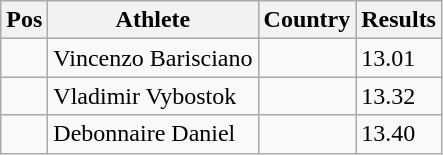<table class="wikitable">
<tr>
<th>Pos</th>
<th>Athlete</th>
<th>Country</th>
<th>Results</th>
</tr>
<tr>
<td align="center"></td>
<td>Vincenzo Barisciano</td>
<td></td>
<td>13.01</td>
</tr>
<tr>
<td align="center"></td>
<td>Vladimir Vybostok</td>
<td></td>
<td>13.32</td>
</tr>
<tr>
<td align="center"></td>
<td>Debonnaire Daniel</td>
<td></td>
<td>13.40</td>
</tr>
</table>
